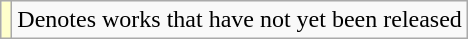<table class="wikitable">
<tr>
<td style="background:#FFFFCC;"></td>
<td>Denotes works that have not yet been released</td>
</tr>
</table>
